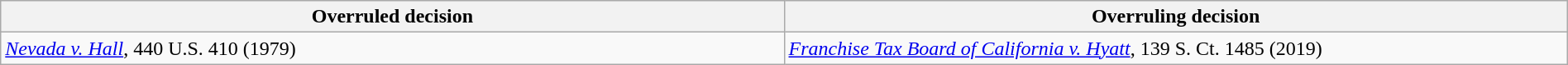<table class="wikitable sortable collapsible" style="width:100%">
<tr>
<th width="50%">Overruled decision</th>
<th width="50%">Overruling decision</th>
</tr>
<tr valign="top">
<td><em><a href='#'>Nevada v. Hall</a></em>, 440 U.S. 410 (1979)</td>
<td><em><a href='#'>Franchise Tax Board of California v. Hyatt</a></em>, 139 S. Ct. 1485 (2019)</td>
</tr>
</table>
